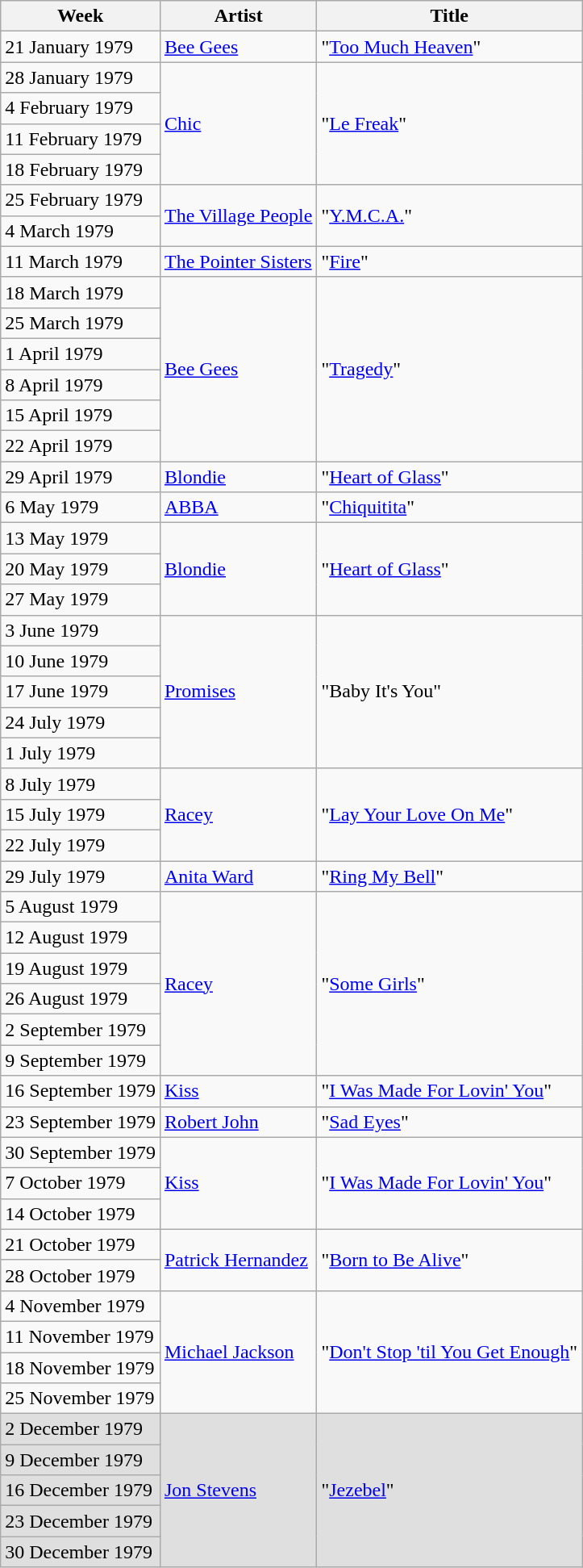<table class="wikitable">
<tr>
<th>Week</th>
<th>Artist</th>
<th>Title</th>
</tr>
<tr>
<td>21 January 1979</td>
<td><a href='#'>Bee Gees</a></td>
<td>"<a href='#'>Too Much Heaven</a>"</td>
</tr>
<tr>
<td>28 January 1979</td>
<td rowspan="4"><a href='#'>Chic</a></td>
<td rowspan="4">"<a href='#'>Le Freak</a>"</td>
</tr>
<tr>
<td>4 February 1979</td>
</tr>
<tr>
<td>11 February 1979</td>
</tr>
<tr>
<td>18 February 1979</td>
</tr>
<tr>
<td>25 February 1979</td>
<td rowspan="2"><a href='#'>The Village People</a></td>
<td rowspan="2">"<a href='#'>Y.M.C.A.</a>"</td>
</tr>
<tr>
<td>4 March 1979</td>
</tr>
<tr>
<td>11 March 1979</td>
<td><a href='#'>The Pointer Sisters</a></td>
<td>"<a href='#'>Fire</a>"</td>
</tr>
<tr>
<td>18 March 1979</td>
<td rowspan="6"><a href='#'>Bee Gees</a></td>
<td rowspan="6">"<a href='#'>Tragedy</a>"</td>
</tr>
<tr>
<td>25 March 1979</td>
</tr>
<tr>
<td>1 April 1979</td>
</tr>
<tr>
<td>8 April 1979</td>
</tr>
<tr>
<td>15 April 1979</td>
</tr>
<tr>
<td>22 April 1979</td>
</tr>
<tr>
<td>29 April 1979</td>
<td><a href='#'>Blondie</a></td>
<td>"<a href='#'>Heart of Glass</a>"</td>
</tr>
<tr>
<td>6 May 1979</td>
<td><a href='#'>ABBA</a></td>
<td>"<a href='#'>Chiquitita</a>"</td>
</tr>
<tr>
<td>13 May 1979</td>
<td rowspan="3"><a href='#'>Blondie</a></td>
<td rowspan="3">"<a href='#'>Heart of Glass</a>"</td>
</tr>
<tr>
<td>20 May 1979</td>
</tr>
<tr>
<td>27 May 1979</td>
</tr>
<tr>
<td>3 June 1979</td>
<td rowspan="5"><a href='#'>Promises</a></td>
<td rowspan="5">"Baby It's You"</td>
</tr>
<tr>
<td>10 June 1979</td>
</tr>
<tr>
<td>17 June 1979</td>
</tr>
<tr>
<td>24 July 1979</td>
</tr>
<tr>
<td>1 July 1979</td>
</tr>
<tr>
<td>8 July 1979</td>
<td rowspan="3"><a href='#'>Racey</a></td>
<td rowspan="3">"<a href='#'>Lay Your Love On Me</a>"</td>
</tr>
<tr>
<td>15 July 1979</td>
</tr>
<tr>
<td>22 July 1979</td>
</tr>
<tr>
<td>29 July 1979</td>
<td><a href='#'>Anita Ward</a></td>
<td>"<a href='#'>Ring My Bell</a>"</td>
</tr>
<tr>
<td>5 August 1979</td>
<td rowspan="6"><a href='#'>Racey</a></td>
<td rowspan="6">"<a href='#'>Some Girls</a>"</td>
</tr>
<tr>
<td>12 August 1979</td>
</tr>
<tr>
<td>19 August 1979</td>
</tr>
<tr>
<td>26 August 1979</td>
</tr>
<tr>
<td>2 September 1979</td>
</tr>
<tr>
<td>9 September 1979</td>
</tr>
<tr>
<td>16 September 1979</td>
<td><a href='#'>Kiss</a></td>
<td>"<a href='#'>I Was Made For Lovin' You</a>"</td>
</tr>
<tr>
<td>23 September 1979</td>
<td><a href='#'>Robert John</a></td>
<td>"<a href='#'>Sad Eyes</a>"</td>
</tr>
<tr>
<td>30 September 1979</td>
<td rowspan="3"><a href='#'>Kiss</a></td>
<td rowspan="3">"<a href='#'>I Was Made For Lovin' You</a>"</td>
</tr>
<tr>
<td>7 October 1979</td>
</tr>
<tr>
<td>14 October 1979</td>
</tr>
<tr>
<td>21 October 1979</td>
<td rowspan="2"><a href='#'>Patrick Hernandez</a></td>
<td rowspan="2">"<a href='#'>Born to Be Alive</a>"</td>
</tr>
<tr>
<td>28 October 1979</td>
</tr>
<tr>
<td>4 November 1979</td>
<td rowspan="4"><a href='#'>Michael Jackson</a></td>
<td rowspan="4">"<a href='#'>Don't Stop 'til You Get Enough</a>"</td>
</tr>
<tr>
<td>11 November 1979</td>
</tr>
<tr>
<td>18 November 1979</td>
</tr>
<tr>
<td>25 November 1979</td>
</tr>
<tr bgcolor="#DFDFDF">
<td>2 December 1979</td>
<td rowspan="5"><a href='#'>Jon Stevens</a></td>
<td rowspan="5">"<a href='#'>Jezebel</a>"</td>
</tr>
<tr bgcolor="#DFDFDF">
<td>9 December 1979</td>
</tr>
<tr bgcolor="#DFDFDF">
<td>16 December 1979</td>
</tr>
<tr bgcolor="#DFDFDF">
<td>23 December 1979</td>
</tr>
<tr bgcolor="#DFDFDF">
<td>30 December 1979</td>
</tr>
</table>
